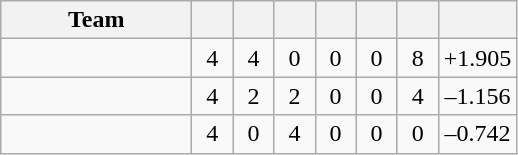<table class="wikitable" style="text-align:center">
<tr>
<th width=120>Team</th>
<th width=20></th>
<th width=20></th>
<th width=20></th>
<th width=20></th>
<th width=20></th>
<th width=20></th>
<th width=45></th>
</tr>
<tr>
<td align="left"></td>
<td>4</td>
<td>4</td>
<td>0</td>
<td>0</td>
<td>0</td>
<td>8</td>
<td>+1.905</td>
</tr>
<tr>
<td align="left"></td>
<td>4</td>
<td>2</td>
<td>2</td>
<td>0</td>
<td>0</td>
<td>4</td>
<td>–1.156</td>
</tr>
<tr>
<td align="left"></td>
<td>4</td>
<td>0</td>
<td>4</td>
<td>0</td>
<td>0</td>
<td>0</td>
<td>–0.742</td>
</tr>
</table>
